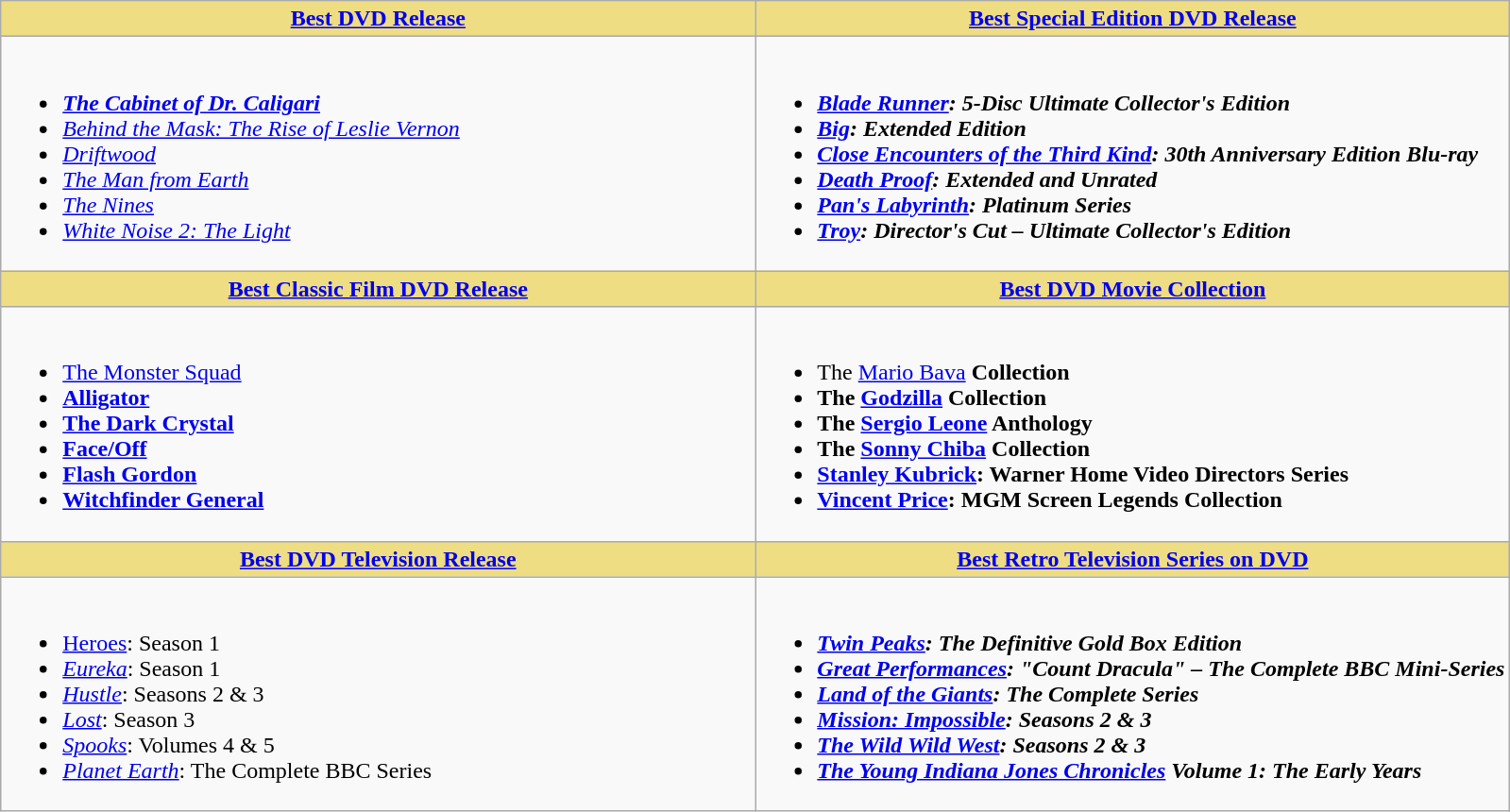<table class=wikitable>
<tr>
<th style="background:#EEDD82; width:50%"><a href='#'>Best DVD Release</a></th>
<th style="background:#EEDD82; width:50%"><a href='#'>Best Special Edition DVD Release</a></th>
</tr>
<tr>
<td valign="top"><br><ul><li><strong><em><a href='#'>The Cabinet of Dr. Caligari</a></em></strong></li><li><em><a href='#'>Behind the Mask: The Rise of Leslie Vernon</a></em></li><li><em><a href='#'>Driftwood</a></em></li><li><em><a href='#'>The Man from Earth</a></em></li><li><em><a href='#'>The Nines</a></em></li><li><em><a href='#'>White Noise 2: The Light</a></em></li></ul></td>
<td valign="top"><br><ul><li><strong><em><a href='#'>Blade Runner</a><em>: 5-Disc Ultimate Collector's Edition<strong></li><li></em><a href='#'>Big</a><em>: Extended Edition</li><li></em><a href='#'>Close Encounters of the Third Kind</a><em>: 30th Anniversary Edition Blu-ray</li><li></em><a href='#'>Death Proof</a><em>: Extended and Unrated</li><li></em><a href='#'>Pan's Labyrinth</a><em>: Platinum Series</li><li></em><a href='#'>Troy</a><em>: Director's Cut – Ultimate Collector's Edition</li></ul></td>
</tr>
<tr>
<th style="background:#EEDD82; width:50%"><a href='#'>Best Classic Film DVD Release</a></th>
<th style="background:#EEDD82; width:50%"><a href='#'>Best DVD Movie Collection</a></th>
</tr>
<tr>
<td valign="top"><br><ul><li></em></strong><a href='#'>The Monster Squad</a><strong><em></li><li></em><a href='#'>Alligator</a><em></li><li></em><a href='#'>The Dark Crystal</a><em></li><li></em><a href='#'>Face/Off</a><em></li><li></em><a href='#'>Flash Gordon</a><em></li><li></em><a href='#'>Witchfinder General</a><em></li></ul></td>
<td valign="top"><br><ul><li>The </strong><a href='#'>Mario Bava</a><strong> Collection</li><li>The <a href='#'>Godzilla</a> Collection</li><li>The <a href='#'>Sergio Leone</a> Anthology</li><li>The <a href='#'>Sonny Chiba</a> Collection</li><li><a href='#'>Stanley Kubrick</a>: Warner Home Video Directors Series</li><li><a href='#'>Vincent Price</a>: MGM Screen Legends Collection</li></ul></td>
</tr>
<tr>
<th style="background:#EEDD82; width:50%"><a href='#'>Best DVD Television Release</a></th>
<th style="background:#EEDD82; width:50%"><a href='#'>Best Retro Television Series on DVD</a></th>
</tr>
<tr>
<td valign="top"><br><ul><li></em></strong><a href='#'>Heroes</a></em>: Season 1</strong></li><li><em><a href='#'>Eureka</a></em>: Season 1</li><li><em><a href='#'>Hustle</a></em>: Seasons 2 & 3</li><li><em><a href='#'>Lost</a></em>: Season 3</li><li><em><a href='#'>Spooks</a></em>: Volumes 4 & 5</li><li><em><a href='#'>Planet Earth</a></em>: The Complete BBC Series</li></ul></td>
<td valign="top"><br><ul><li><strong><em><a href='#'>Twin Peaks</a><em>: The Definitive Gold Box Edition<strong></li><li></em><a href='#'>Great Performances</a><em>: "Count Dracula" – The Complete BBC Mini-Series</li><li></em><a href='#'>Land of the Giants</a><em>: The Complete Series</li><li></em><a href='#'>Mission: Impossible</a><em>: Seasons 2 & 3</li><li></em><a href='#'>The Wild Wild West</a><em>: Seasons 2 & 3</li><li></em><a href='#'>The Young Indiana Jones Chronicles</a><em> Volume 1: The Early Years</li></ul></td>
</tr>
</table>
